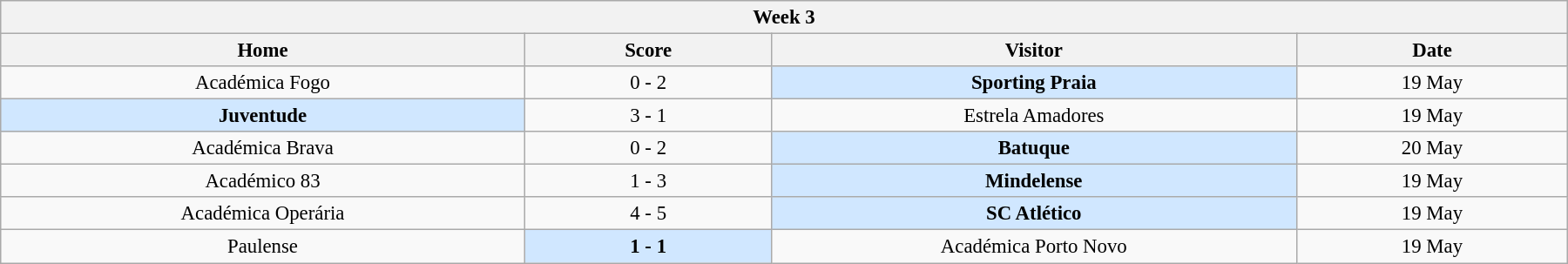<table class="wikitable" style="font-size:95%; text-align: center; width: 95%; margin:1em auto;">
<tr>
<th colspan="12" style="with: 100%;">Week 3</th>
</tr>
<tr>
<th width="200">Home</th>
<th width="90">Score</th>
<th width="200">Visitor</th>
<th width="100">Date</th>
</tr>
<tr>
<td>Académica Fogo</td>
<td>0 - 2</td>
<td bgcolor=#D0E7FF><strong>Sporting Praia</strong></td>
<td>19 May</td>
</tr>
<tr>
<td bgcolor=#D0E7FF><strong>Juventude</strong></td>
<td>3 - 1</td>
<td>Estrela Amadores</td>
<td>19 May</td>
</tr>
<tr>
<td>Académica Brava</td>
<td>0 - 2</td>
<td bgcolor=#D0E7FF><strong>Batuque</strong></td>
<td>20 May</td>
</tr>
<tr>
<td>Académico 83</td>
<td>1 - 3</td>
<td bgcolor=#D0E7FF><strong>Mindelense</strong></td>
<td>19 May</td>
</tr>
<tr>
<td>Académica Operária</td>
<td>4 - 5</td>
<td bgcolor=#D0E7FF><strong>SC Atlético</strong></td>
<td>19 May</td>
</tr>
<tr>
<td>Paulense</td>
<td bgcolor=#D0E7FF><strong>1 - 1</strong></td>
<td>Académica Porto Novo</td>
<td>19 May</td>
</tr>
</table>
